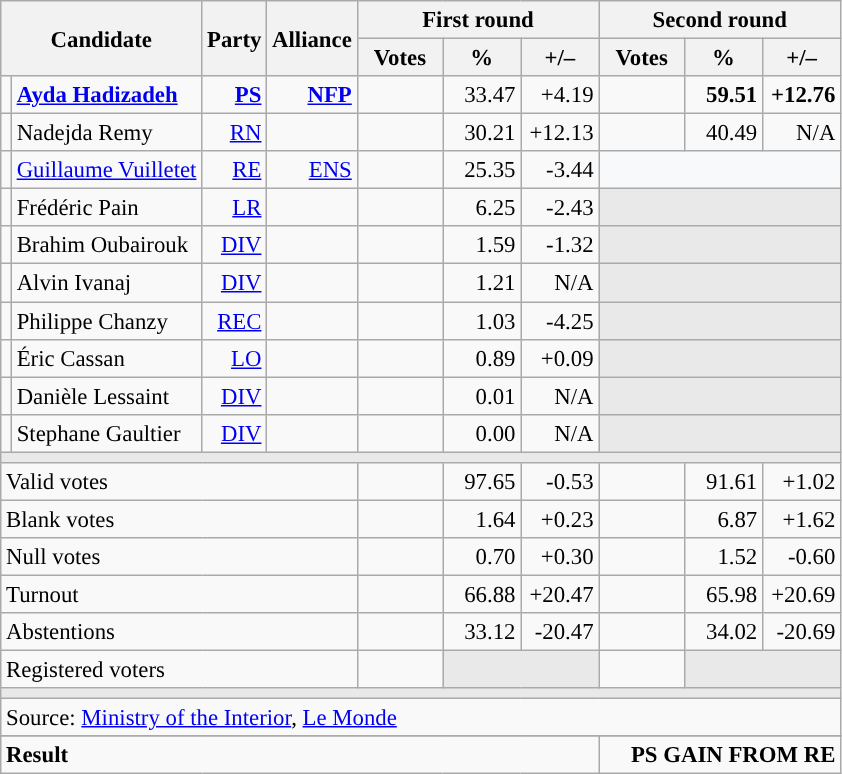<table class="wikitable" style="text-align:right;font-size:95%;">
<tr>
<th rowspan="2" colspan="2">Candidate</th>
<th rowspan="2">Party</th>
<th rowspan="2">Alliance</th>
<th colspan="3">First round</th>
<th colspan="3">Second round</th>
</tr>
<tr>
<th style="width:50px;">Votes</th>
<th style="width:45px;">%</th>
<th style="width:45px;">+/–</th>
<th style="width:50px;">Votes</th>
<th style="width:45px;">%</th>
<th style="width:45px;">+/–</th>
</tr>
<tr>
<td style="color:inherit;background:"></td>
<td style="text-align:left;"><strong><a href='#'>Ayda Hadizadeh</a></strong></td>
<td><a href='#'><strong>PS</strong></a></td>
<td><a href='#'><strong>NFP</strong></a></td>
<td></td>
<td>33.47</td>
<td>+4.19</td>
<td><strong></strong></td>
<td><strong>59.51</strong></td>
<td><strong>+12.76</strong></td>
</tr>
<tr>
<td style="color:inherit;background:"></td>
<td style="text-align:left;">Nadejda Remy</td>
<td><a href='#'>RN</a></td>
<td></td>
<td></td>
<td>30.21</td>
<td>+12.13</td>
<td></td>
<td>40.49</td>
<td>N/A</td>
</tr>
<tr>
<td style="color:inherit;background:"></td>
<td style="text-align:left;"><a href='#'>Guillaume Vuilletet</a></td>
<td><a href='#'>RE</a></td>
<td><a href='#'>ENS</a></td>
<td></td>
<td>25.35</td>
<td>-3.44</td>
<td colspan="3" style="background:#F8F9FA;"></td>
</tr>
<tr>
<td style="color:inherit;background:"></td>
<td style="text-align:left;">Frédéric Pain</td>
<td><a href='#'>LR</a></td>
<td></td>
<td></td>
<td>6.25</td>
<td>-2.43</td>
<td colspan="3" style="background:#E9E9E9;"></td>
</tr>
<tr>
<td style="color:inherit;background:"></td>
<td style="text-align:left;">Brahim Oubairouk</td>
<td><a href='#'>DIV</a></td>
<td></td>
<td></td>
<td>1.59</td>
<td>-1.32</td>
<td colspan="3" style="background:#E9E9E9;"></td>
</tr>
<tr>
<td style="color:inherit;background:"></td>
<td style="text-align:left;">Alvin Ivanaj</td>
<td><a href='#'>DIV</a></td>
<td></td>
<td></td>
<td>1.21</td>
<td>N/A</td>
<td colspan="3" style="background:#E9E9E9;"></td>
</tr>
<tr>
<td style="color:inherit;background:"></td>
<td style="text-align:left;">Philippe Chanzy</td>
<td><a href='#'>REC</a></td>
<td></td>
<td></td>
<td>1.03</td>
<td>-4.25</td>
<td colspan="3" style="background:#E9E9E9;"></td>
</tr>
<tr>
<td style="color:inherit;background:"></td>
<td style="text-align:left;">Éric Cassan</td>
<td><a href='#'>LO</a></td>
<td></td>
<td></td>
<td>0.89</td>
<td>+0.09</td>
<td colspan="3" style="background:#E9E9E9;"></td>
</tr>
<tr>
<td style="color:inherit;background:"></td>
<td style="text-align:left;">Danièle Lessaint</td>
<td><a href='#'>DIV</a></td>
<td></td>
<td></td>
<td>0.01</td>
<td>N/A</td>
<td colspan="3" style="background:#E9E9E9;"></td>
</tr>
<tr>
<td style="color:inherit;background:"></td>
<td style="text-align:left;">Stephane Gaultier</td>
<td><a href='#'>DIV</a></td>
<td></td>
<td></td>
<td>0.00</td>
<td>N/A</td>
<td colspan="3" style="background:#E9E9E9;"></td>
</tr>
<tr>
<td colspan="10" style="background:#E9E9E9;"></td>
</tr>
<tr>
<td colspan="4" style="text-align:left;">Valid votes</td>
<td></td>
<td>97.65</td>
<td>-0.53</td>
<td></td>
<td>91.61</td>
<td>+1.02</td>
</tr>
<tr>
<td colspan="4" style="text-align:left;">Blank votes</td>
<td></td>
<td>1.64</td>
<td>+0.23</td>
<td></td>
<td>6.87</td>
<td>+1.62</td>
</tr>
<tr>
<td colspan="4" style="text-align:left;">Null votes</td>
<td></td>
<td>0.70</td>
<td>+0.30</td>
<td></td>
<td>1.52</td>
<td>-0.60</td>
</tr>
<tr>
<td colspan="4" style="text-align:left;">Turnout</td>
<td></td>
<td>66.88</td>
<td>+20.47</td>
<td></td>
<td>65.98</td>
<td>+20.69</td>
</tr>
<tr>
<td colspan="4" style="text-align:left;">Abstentions</td>
<td></td>
<td>33.12</td>
<td>-20.47</td>
<td></td>
<td>34.02</td>
<td>-20.69</td>
</tr>
<tr>
<td colspan="4" style="text-align:left;">Registered voters</td>
<td></td>
<td colspan="2" style="background:#E9E9E9;"></td>
<td></td>
<td colspan="2" style="background:#E9E9E9;"></td>
</tr>
<tr>
<td colspan="10" style="background:#E9E9E9;"></td>
</tr>
<tr>
<td colspan="10" style="text-align:left;">Source: <a href='#'>Ministry of the Interior</a>, <a href='#'>Le Monde</a></td>
</tr>
<tr>
</tr>
<tr style="font-weight:bold">
<td colspan="7" style="text-align:left;">Result</td>
<td colspan="7" style="background-color:">PS GAIN FROM RE</td>
</tr>
</table>
